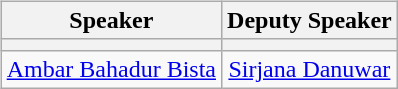<table class="wikitable" style="text-align:left; float:right; margin:15px 0px 15px 15px;">
<tr>
<th>Speaker</th>
<th>Deputy Speaker</th>
</tr>
<tr>
<th style="text-align:left;"></th>
<th style="text-align:left;"></th>
</tr>
<tr>
<td style="text-align:center;"><a href='#'>Ambar Bahadur Bista</a></td>
<td style="text-align:center;"><a href='#'>Sirjana Danuwar</a></td>
</tr>
</table>
